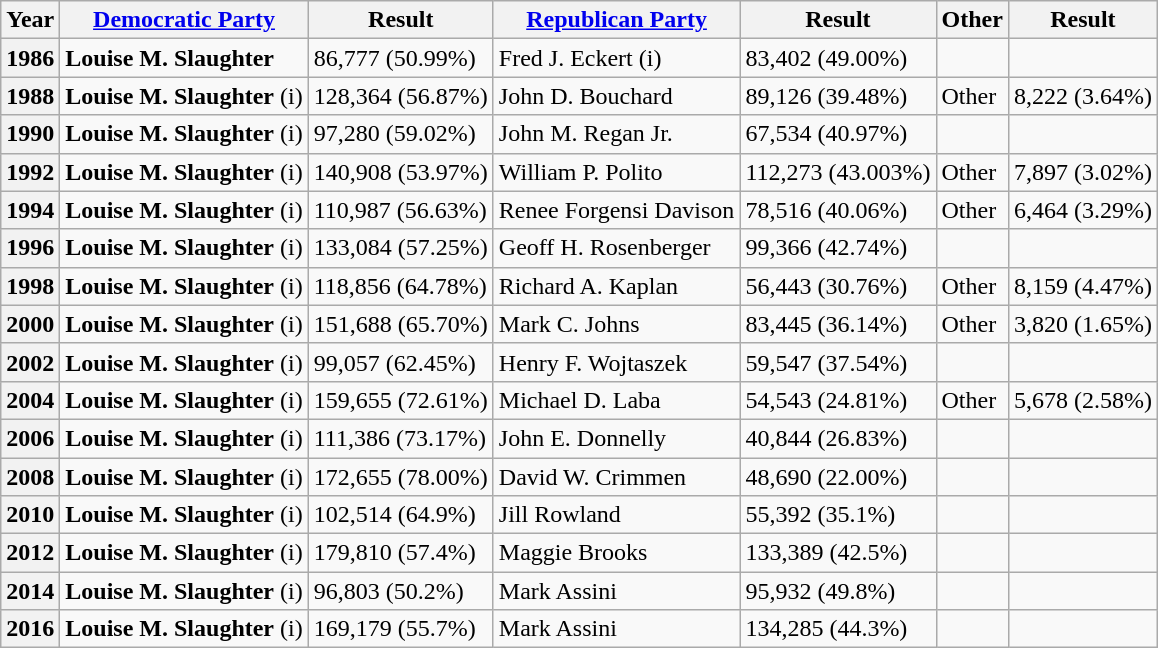<table class="wikitable sortable plainrowheaders">
<tr>
<th scope="col">Year</th>
<th scope="col"><a href='#'>Democratic Party</a></th>
<th scope="col">Result</th>
<th scope="col"><a href='#'>Republican Party</a></th>
<th scope="col">Result</th>
<th scope="col">Other</th>
<th scope="col">Result</th>
</tr>
<tr>
<th scope="row">1986</th>
<td><strong>Louise M. Slaughter</strong></td>
<td>86,777 (50.99%)</td>
<td>Fred J. Eckert (i)</td>
<td>83,402 (49.00%)</td>
<td></td>
<td></td>
</tr>
<tr>
<th scope="row">1988</th>
<td><strong>Louise M. Slaughter</strong> (i)</td>
<td>128,364 (56.87%)</td>
<td>John D. Bouchard</td>
<td>89,126 (39.48%)</td>
<td>Other</td>
<td>8,222 (3.64%)</td>
</tr>
<tr>
<th scope="row">1990</th>
<td><strong>Louise M. Slaughter</strong> (i)</td>
<td>97,280 (59.02%)</td>
<td>John M. Regan Jr.</td>
<td>67,534 (40.97%)</td>
<td></td>
<td></td>
</tr>
<tr>
<th scope="row">1992</th>
<td><strong>Louise M. Slaughter</strong> (i)</td>
<td>140,908 (53.97%)</td>
<td>William P. Polito</td>
<td>112,273 (43.003%)</td>
<td>Other</td>
<td>7,897 (3.02%)</td>
</tr>
<tr>
<th scope="row">1994</th>
<td><strong>Louise M. Slaughter</strong> (i)</td>
<td>110,987 (56.63%)</td>
<td>Renee Forgensi Davison</td>
<td>78,516 (40.06%)</td>
<td>Other</td>
<td>6,464 (3.29%)</td>
</tr>
<tr>
<th scope="row">1996</th>
<td><strong>Louise M. Slaughter</strong> (i)</td>
<td>133,084 (57.25%)</td>
<td>Geoff H. Rosenberger</td>
<td>99,366 (42.74%)</td>
<td></td>
<td></td>
</tr>
<tr>
<th scope="row">1998</th>
<td><strong>Louise M. Slaughter</strong> (i)</td>
<td>118,856 (64.78%)</td>
<td>Richard A. Kaplan</td>
<td>56,443 (30.76%)</td>
<td>Other</td>
<td>8,159 (4.47%)</td>
</tr>
<tr>
<th scope="row">2000</th>
<td><strong>Louise M. Slaughter</strong> (i)</td>
<td>151,688 (65.70%)</td>
<td>Mark C. Johns</td>
<td>83,445 (36.14%)</td>
<td>Other</td>
<td>3,820 (1.65%)</td>
</tr>
<tr>
<th scope="row">2002</th>
<td><strong>Louise M. Slaughter</strong> (i)</td>
<td>99,057 (62.45%)</td>
<td>Henry F. Wojtaszek</td>
<td>59,547 (37.54%)</td>
<td></td>
<td></td>
</tr>
<tr>
<th scope="row">2004</th>
<td><strong>Louise M. Slaughter</strong> (i)</td>
<td>159,655 (72.61%)</td>
<td>Michael D. Laba</td>
<td>54,543 (24.81%)</td>
<td>Other</td>
<td>5,678 (2.58%)</td>
</tr>
<tr>
<th scope="row">2006</th>
<td><strong>Louise M. Slaughter</strong> (i)</td>
<td>111,386 (73.17%)</td>
<td>John E. Donnelly</td>
<td>40,844 (26.83%)</td>
<td></td>
<td></td>
</tr>
<tr>
<th scope="row">2008</th>
<td><strong>Louise M. Slaughter</strong> (i)</td>
<td>172,655 (78.00%)</td>
<td>David W. Crimmen</td>
<td>48,690 (22.00%)</td>
<td></td>
<td></td>
</tr>
<tr>
<th scope="row">2010</th>
<td><strong>Louise M. Slaughter</strong> (i)</td>
<td>102,514 (64.9%)</td>
<td>Jill Rowland</td>
<td>55,392 (35.1%)</td>
<td></td>
<td></td>
</tr>
<tr>
<th scope="row">2012</th>
<td><strong>Louise M. Slaughter</strong> (i)</td>
<td>179,810 (57.4%)</td>
<td>Maggie Brooks</td>
<td>133,389 (42.5%)</td>
<td></td>
<td></td>
</tr>
<tr>
<th scope="row">2014</th>
<td><strong>Louise M. Slaughter</strong> (i)</td>
<td>96,803 (50.2%)</td>
<td>Mark Assini</td>
<td>95,932 (49.8%)</td>
<td></td>
<td></td>
</tr>
<tr>
<th scope="row">2016</th>
<td><strong>Louise M. Slaughter</strong> (i)</td>
<td>169,179 (55.7%)</td>
<td>Mark Assini</td>
<td>134,285 (44.3%)</td>
<td></td>
<td></td>
</tr>
</table>
